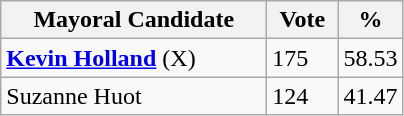<table class="wikitable">
<tr>
<th bgcolor="#DDDDFF" width="170px">Mayoral Candidate</th>
<th bgcolor="#DDDDFF" width="40px">Vote</th>
<th bgcolor="#DDDDFF" width="30px">%</th>
</tr>
<tr>
<td><strong><a href='#'>Kevin Holland</a></strong> (X)</td>
<td>175</td>
<td>58.53</td>
</tr>
<tr>
<td>Suzanne Huot</td>
<td>124</td>
<td>41.47</td>
</tr>
</table>
